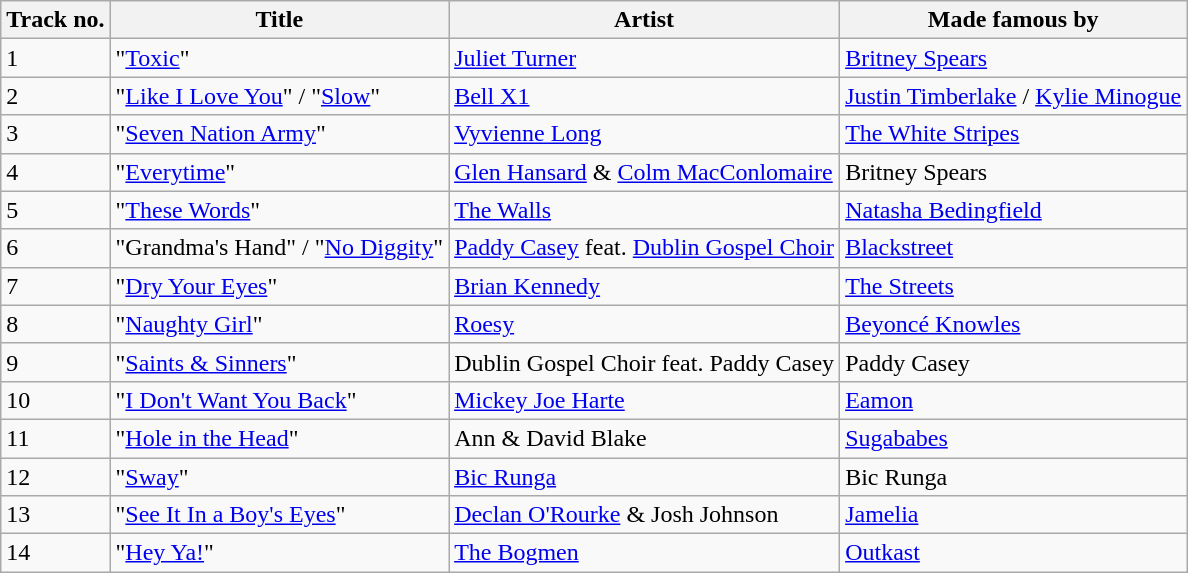<table class="wikitable">
<tr>
<th>Track no.</th>
<th>Title</th>
<th>Artist</th>
<th>Made famous by</th>
</tr>
<tr>
<td>1</td>
<td>"<a href='#'>Toxic</a>"</td>
<td><a href='#'>Juliet Turner</a></td>
<td><a href='#'>Britney Spears</a></td>
</tr>
<tr>
<td>2</td>
<td>"<a href='#'>Like I Love You</a>" / "<a href='#'>Slow</a>"</td>
<td><a href='#'>Bell X1</a></td>
<td><a href='#'>Justin Timberlake</a> / <a href='#'>Kylie Minogue</a></td>
</tr>
<tr>
<td>3</td>
<td>"<a href='#'>Seven Nation Army</a>"</td>
<td><a href='#'>Vyvienne Long</a></td>
<td><a href='#'>The White Stripes</a></td>
</tr>
<tr>
<td>4</td>
<td>"<a href='#'>Everytime</a>"</td>
<td><a href='#'>Glen Hansard</a> & <a href='#'>Colm MacConlomaire</a></td>
<td>Britney Spears</td>
</tr>
<tr>
<td>5</td>
<td>"<a href='#'>These Words</a>"</td>
<td><a href='#'>The Walls</a></td>
<td><a href='#'>Natasha Bedingfield</a></td>
</tr>
<tr>
<td>6</td>
<td>"Grandma's Hand" / "<a href='#'>No Diggity</a>"</td>
<td><a href='#'>Paddy Casey</a> feat. <a href='#'>Dublin Gospel Choir</a></td>
<td><a href='#'>Blackstreet</a></td>
</tr>
<tr>
<td>7</td>
<td>"<a href='#'>Dry Your Eyes</a>"</td>
<td><a href='#'>Brian Kennedy</a></td>
<td><a href='#'>The Streets</a></td>
</tr>
<tr>
<td>8</td>
<td>"<a href='#'>Naughty Girl</a>"</td>
<td><a href='#'>Roesy</a></td>
<td><a href='#'>Beyoncé Knowles</a></td>
</tr>
<tr>
<td>9</td>
<td>"<a href='#'>Saints & Sinners</a>"</td>
<td>Dublin Gospel Choir feat. Paddy Casey</td>
<td>Paddy Casey</td>
</tr>
<tr>
<td>10</td>
<td>"<a href='#'>I Don't Want You Back</a>"</td>
<td><a href='#'>Mickey Joe Harte</a></td>
<td><a href='#'>Eamon</a></td>
</tr>
<tr>
<td>11</td>
<td>"<a href='#'>Hole in the Head</a>"</td>
<td>Ann & David Blake</td>
<td><a href='#'>Sugababes</a></td>
</tr>
<tr>
<td>12</td>
<td>"<a href='#'>Sway</a>"</td>
<td><a href='#'>Bic Runga</a></td>
<td>Bic Runga</td>
</tr>
<tr>
<td>13</td>
<td>"<a href='#'>See It In a Boy's Eyes</a>"</td>
<td><a href='#'>Declan O'Rourke</a> & Josh Johnson</td>
<td><a href='#'>Jamelia</a></td>
</tr>
<tr>
<td>14</td>
<td>"<a href='#'>Hey Ya!</a>"</td>
<td><a href='#'>The Bogmen</a></td>
<td><a href='#'>Outkast</a></td>
</tr>
</table>
